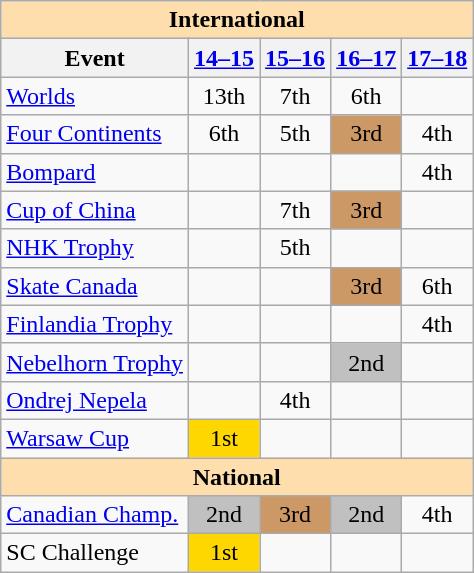<table class="wikitable" style="text-align:center">
<tr>
<th style="background-color: #ffdead; " colspan=5 align=center>International</th>
</tr>
<tr>
<th>Event</th>
<th><a href='#'>14–15</a></th>
<th><a href='#'>15–16</a></th>
<th><a href='#'>16–17</a></th>
<th><a href='#'>17–18</a></th>
</tr>
<tr>
<td align=left><a href='#'>Worlds</a></td>
<td>13th</td>
<td>7th</td>
<td>6th</td>
<td></td>
</tr>
<tr>
<td align=left><a href='#'>Four Continents</a></td>
<td>6th</td>
<td>5th</td>
<td bgcolor=cc9966>3rd</td>
<td>4th</td>
</tr>
<tr>
<td align=left> <a href='#'>Bompard</a></td>
<td></td>
<td></td>
<td></td>
<td>4th</td>
</tr>
<tr>
<td align=left> <a href='#'>Cup of China</a></td>
<td></td>
<td>7th</td>
<td bgcolor=cc9966>3rd</td>
<td></td>
</tr>
<tr>
<td align=left> <a href='#'>NHK Trophy</a></td>
<td></td>
<td>5th</td>
<td></td>
<td></td>
</tr>
<tr>
<td align=left> <a href='#'>Skate Canada</a></td>
<td></td>
<td></td>
<td bgcolor=cc9966>3rd</td>
<td>6th</td>
</tr>
<tr>
<td align=left> <a href='#'>Finlandia Trophy</a></td>
<td></td>
<td></td>
<td></td>
<td>4th</td>
</tr>
<tr>
<td align=left> <a href='#'>Nebelhorn Trophy</a></td>
<td></td>
<td></td>
<td bgcolor=silver>2nd</td>
<td></td>
</tr>
<tr>
<td align=left> <a href='#'>Ondrej Nepela</a></td>
<td></td>
<td>4th</td>
<td></td>
<td></td>
</tr>
<tr>
<td align=left> <a href='#'>Warsaw Cup</a></td>
<td bgcolor=gold>1st</td>
<td></td>
<td></td>
<td></td>
</tr>
<tr>
<th style="background-color: #ffdead; " colspan=5 align=center>National</th>
</tr>
<tr>
<td align=left><a href='#'>Canadian Champ.</a></td>
<td bgcolor=silver>2nd</td>
<td bgcolor=cc9966>3rd</td>
<td bgcolor=silver>2nd</td>
<td>4th</td>
</tr>
<tr>
<td align=left>SC Challenge</td>
<td bgcolor=gold>1st</td>
<td></td>
<td></td>
<td></td>
</tr>
</table>
